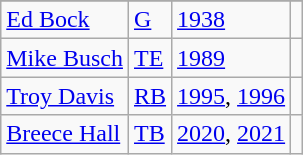<table class="wikitable">
<tr>
</tr>
<tr>
<td><a href='#'>Ed Bock</a></td>
<td><a href='#'>G</a></td>
<td><a href='#'>1938</a></td>
<td></td>
</tr>
<tr>
<td><a href='#'>Mike Busch</a></td>
<td><a href='#'>TE</a></td>
<td><a href='#'>1989</a></td>
<td></td>
</tr>
<tr>
<td><a href='#'>Troy Davis</a></td>
<td><a href='#'>RB</a></td>
<td><a href='#'>1995</a>, <a href='#'>1996</a></td>
<td></td>
</tr>
<tr>
<td><a href='#'>Breece Hall</a></td>
<td><a href='#'>TB</a></td>
<td><a href='#'>2020</a>, <a href='#'>2021</a></td>
<td></td>
</tr>
</table>
